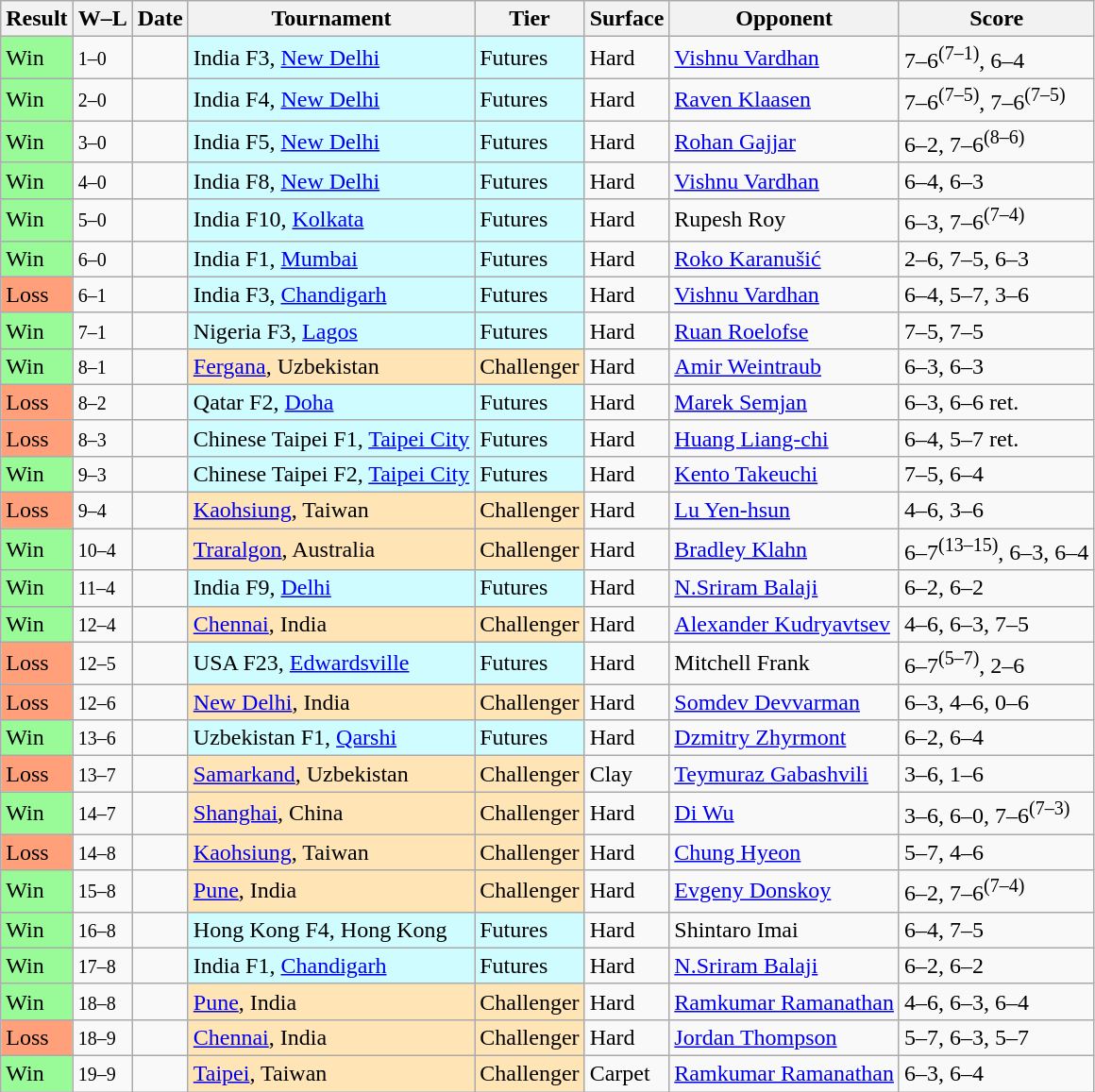<table class="sortable wikitable">
<tr>
<th>Result</th>
<th class="unsortable">W–L</th>
<th>Date</th>
<th>Tournament</th>
<th>Tier</th>
<th>Surface</th>
<th>Opponent</th>
<th class="unsortable">Score</th>
</tr>
<tr>
<td style="background:#98fb98;">Win</td>
<td><small>1–0</small></td>
<td></td>
<td style="background:#cffcff;">India F3, <a href='#'>New Delhi</a></td>
<td style="background:#cffcff;">Futures</td>
<td>Hard</td>
<td> <a href='#'>Vishnu Vardhan</a></td>
<td>7–6<sup>(7–1)</sup>, 6–4</td>
</tr>
<tr>
<td style="background:#98fb98;">Win</td>
<td><small>2–0</small></td>
<td></td>
<td style="background:#cffcff;">India F4, <a href='#'>New Delhi</a></td>
<td style="background:#cffcff;">Futures</td>
<td>Hard</td>
<td> <a href='#'>Raven Klaasen</a></td>
<td>7–6<sup>(7–5)</sup>, 7–6<sup>(7–5)</sup></td>
</tr>
<tr>
<td style="background:#98fb98;">Win</td>
<td><small>3–0</small></td>
<td></td>
<td style="background:#cffcff;">India F5, <a href='#'>New Delhi</a></td>
<td style="background:#cffcff;">Futures</td>
<td>Hard</td>
<td> <a href='#'>Rohan Gajjar</a></td>
<td>6–2, 7–6<sup>(8–6)</sup></td>
</tr>
<tr>
<td style="background:#98fb98;">Win</td>
<td><small>4–0</small></td>
<td></td>
<td style="background:#cffcff;">India F8, <a href='#'>New Delhi</a></td>
<td style="background:#cffcff;">Futures</td>
<td>Hard</td>
<td> <a href='#'>Vishnu Vardhan</a></td>
<td>6–4, 6–3</td>
</tr>
<tr>
<td style="background:#98fb98;">Win</td>
<td><small>5–0</small></td>
<td></td>
<td style="background:#cffcff;">India F10, <a href='#'>Kolkata</a></td>
<td style="background:#cffcff;">Futures</td>
<td>Hard</td>
<td> Rupesh Roy</td>
<td>6–3, 7–6<sup>(7–4)</sup></td>
</tr>
<tr>
<td style="background:#98fb98;">Win</td>
<td><small>6–0</small></td>
<td></td>
<td style="background:#cffcff;">India F1, <a href='#'>Mumbai</a></td>
<td style="background:#cffcff;">Futures</td>
<td>Hard</td>
<td> <a href='#'>Roko Karanušić</a></td>
<td>2–6, 7–5, 6–3</td>
</tr>
<tr>
<td style="background:#ffa07a;">Loss</td>
<td><small>6–1</small></td>
<td></td>
<td style="background:#cffcff;">India F3, <a href='#'>Chandigarh</a></td>
<td style="background:#cffcff;">Futures</td>
<td>Hard</td>
<td> <a href='#'>Vishnu Vardhan</a></td>
<td>6–4, 5–7, 3–6</td>
</tr>
<tr>
<td style="background:#98fb98;">Win</td>
<td><small>7–1</small></td>
<td></td>
<td style="background:#cffcff;">Nigeria F3, <a href='#'>Lagos</a></td>
<td style="background:#cffcff;">Futures</td>
<td>Hard</td>
<td> <a href='#'>Ruan Roelofse</a></td>
<td>7–5, 7–5</td>
</tr>
<tr>
<td style="background:#98fb98;">Win</td>
<td><small>8–1</small></td>
<td></td>
<td style="background:moccasin;"><a href='#'>Fergana</a>, Uzbekistan</td>
<td style="background:moccasin;">Challenger</td>
<td>Hard</td>
<td> <a href='#'>Amir Weintraub</a></td>
<td>6–3, 6–3</td>
</tr>
<tr>
<td style="background:#ffa07a;">Loss</td>
<td><small>8–2</small></td>
<td></td>
<td style="background:#cffcff;">Qatar F2, <a href='#'>Doha</a></td>
<td style="background:#cffcff;">Futures</td>
<td>Hard</td>
<td> <a href='#'>Marek Semjan</a></td>
<td>6–3, 6–6 ret.</td>
</tr>
<tr>
<td style="background:#ffa07a;">Loss</td>
<td><small>8–3</small></td>
<td></td>
<td style="background:#cffcff;">Chinese Taipei F1, <a href='#'>Taipei City</a></td>
<td style="background:#cffcff;">Futures</td>
<td>Hard</td>
<td> <a href='#'>Huang Liang-chi</a></td>
<td>6–4, 5–7 ret.</td>
</tr>
<tr>
<td style="background:#98fb98;">Win</td>
<td><small>9–3</small></td>
<td></td>
<td style="background:#cffcff;">Chinese Taipei F2, <a href='#'>Taipei City</a></td>
<td style="background:#cffcff;">Futures</td>
<td>Hard</td>
<td> <a href='#'>Kento Takeuchi</a></td>
<td>7–5, 6–4</td>
</tr>
<tr>
<td style="background:#ffa07a;">Loss</td>
<td><small>9–4</small></td>
<td></td>
<td style="background:moccasin;"><a href='#'>Kaohsiung</a>, Taiwan</td>
<td style="background:moccasin;">Challenger</td>
<td>Hard</td>
<td> <a href='#'>Lu Yen-hsun</a></td>
<td>4–6, 3–6</td>
</tr>
<tr>
<td style="background:#98fb98;">Win</td>
<td><small>10–4</small></td>
<td></td>
<td style="background:moccasin;"><a href='#'>Traralgon</a>, Australia</td>
<td style="background:moccasin;">Challenger</td>
<td>Hard</td>
<td> <a href='#'>Bradley Klahn</a></td>
<td>6–7<sup>(13–15)</sup>, 6–3, 6–4</td>
</tr>
<tr>
<td style="background:#98fb98;">Win</td>
<td><small>11–4</small></td>
<td></td>
<td style="background:#cffcff;">India F9, <a href='#'>Delhi</a></td>
<td style="background:#cffcff;">Futures</td>
<td>Hard</td>
<td> <a href='#'>N.Sriram Balaji</a></td>
<td>6–2, 6–2</td>
</tr>
<tr>
<td style="background:#98fb98;">Win</td>
<td><small>12–4</small></td>
<td></td>
<td style="background:moccasin;"><a href='#'>Chennai</a>, India</td>
<td style="background:moccasin;">Challenger</td>
<td>Hard</td>
<td> <a href='#'>Alexander Kudryavtsev</a></td>
<td>4–6, 6–3, 7–5</td>
</tr>
<tr>
<td style="background:#ffa07a;">Loss</td>
<td><small>12–5</small></td>
<td></td>
<td style="background:#cffcff;">USA F23, <a href='#'>Edwardsville</a></td>
<td style="background:#cffcff;">Futures</td>
<td>Hard</td>
<td> Mitchell Frank</td>
<td>6–7<sup>(5–7)</sup>, 2–6</td>
</tr>
<tr>
<td style="background:#ffa07a;">Loss</td>
<td><small>12–6</small></td>
<td></td>
<td style="background:moccasin;"><a href='#'>New Delhi</a>, India</td>
<td style="background:moccasin;">Challenger</td>
<td>Hard</td>
<td> <a href='#'>Somdev Devvarman</a></td>
<td>6–3, 4–6, 0–6</td>
</tr>
<tr>
<td style="background:#98fb98;">Win</td>
<td><small>13–6</small></td>
<td></td>
<td style="background:#cffcff;">Uzbekistan F1, <a href='#'>Qarshi</a></td>
<td style="background:#cffcff;">Futures</td>
<td>Hard</td>
<td> <a href='#'>Dzmitry Zhyrmont</a></td>
<td>6–2, 6–4</td>
</tr>
<tr>
<td style="background:#ffa07a;">Loss</td>
<td><small>13–7</small></td>
<td></td>
<td style="background:moccasin;"><a href='#'>Samarkand</a>, Uzbekistan</td>
<td style="background:moccasin;">Challenger</td>
<td>Clay</td>
<td> <a href='#'>Teymuraz Gabashvili</a></td>
<td>3–6, 1–6</td>
</tr>
<tr>
<td style="background:#98fb98;">Win</td>
<td><small>14–7</small></td>
<td></td>
<td style="background:moccasin;"><a href='#'>Shanghai</a>, China</td>
<td style="background:moccasin;">Challenger</td>
<td>Hard</td>
<td> <a href='#'>Di Wu</a></td>
<td>3–6, 6–0, 7–6<sup>(7–3)</sup></td>
</tr>
<tr>
<td style="background:#ffa07a;">Loss</td>
<td><small>14–8</small></td>
<td></td>
<td style="background:moccasin;"><a href='#'>Kaohsiung</a>, Taiwan</td>
<td style="background:moccasin;">Challenger</td>
<td>Hard</td>
<td> <a href='#'>Chung Hyeon</a></td>
<td>5–7, 4–6</td>
</tr>
<tr>
<td style="background:#98fb98;">Win</td>
<td><small>15–8</small></td>
<td></td>
<td style="background:moccasin;"><a href='#'>Pune</a>, India</td>
<td style="background:moccasin;">Challenger</td>
<td>Hard</td>
<td> <a href='#'>Evgeny Donskoy</a></td>
<td>6–2, 7–6<sup>(7–4)</sup></td>
</tr>
<tr>
<td style="background:#98fb98;">Win</td>
<td><small>16–8</small></td>
<td></td>
<td style="background:#cffcff;">Hong Kong F4, Hong Kong</td>
<td style="background:#cffcff;">Futures</td>
<td>Hard</td>
<td> Shintaro Imai</td>
<td>6–4, 7–5</td>
</tr>
<tr>
<td style="background:#98fb98;">Win</td>
<td><small>17–8</small></td>
<td></td>
<td style="background:#cffcff;">India F1, <a href='#'>Chandigarh</a></td>
<td style="background:#cffcff;">Futures</td>
<td>Hard</td>
<td> <a href='#'>N.Sriram Balaji</a></td>
<td>6–2, 6–2</td>
</tr>
<tr>
<td style="background:#98fb98;">Win</td>
<td><small>18–8</small></td>
<td></td>
<td style="background:moccasin;"><a href='#'>Pune</a>, India</td>
<td style="background:moccasin;">Challenger</td>
<td>Hard</td>
<td> <a href='#'>Ramkumar Ramanathan</a></td>
<td>4–6, 6–3, 6–4</td>
</tr>
<tr>
<td style="background:#ffa07a;">Loss</td>
<td><small>18–9</small></td>
<td></td>
<td style="background:moccasin;"><a href='#'>Chennai</a>, India</td>
<td style="background:moccasin;">Challenger</td>
<td>Hard</td>
<td> <a href='#'>Jordan Thompson</a></td>
<td>5–7, 6–3, 5–7</td>
</tr>
<tr>
<td style="background:#98fb98;">Win</td>
<td><small>19–9</small></td>
<td></td>
<td style="background:moccasin;"><a href='#'>Taipei</a>, Taiwan</td>
<td style="background:moccasin;">Challenger</td>
<td>Carpet</td>
<td> <a href='#'>Ramkumar Ramanathan</a></td>
<td>6–3, 6–4</td>
</tr>
</table>
